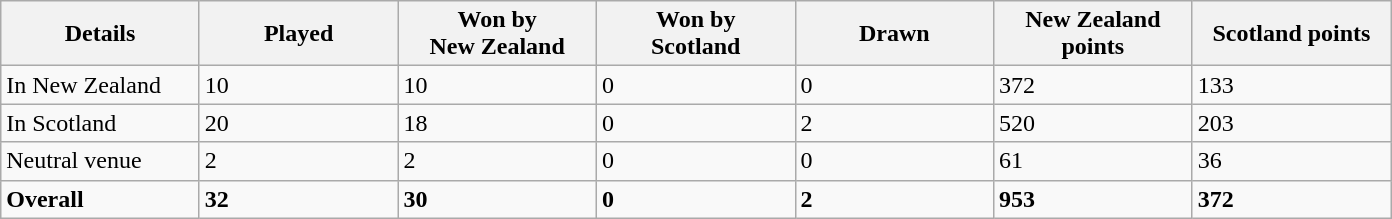<table class="wikitable sortable">
<tr>
<th width="125">Details</th>
<th width="125">Played</th>
<th width="125">Won by<br>New Zealand</th>
<th width="125">Won by<br>Scotland</th>
<th width="125">Drawn</th>
<th width="125">New Zealand points</th>
<th width="125">Scotland points</th>
</tr>
<tr>
<td>In New Zealand</td>
<td>10</td>
<td>10</td>
<td>0</td>
<td>0</td>
<td>372</td>
<td>133</td>
</tr>
<tr>
<td>In Scotland</td>
<td>20</td>
<td>18</td>
<td>0</td>
<td>2</td>
<td>520</td>
<td>203</td>
</tr>
<tr>
<td>Neutral venue</td>
<td>2</td>
<td>2</td>
<td>0</td>
<td>0</td>
<td>61</td>
<td>36</td>
</tr>
<tr>
<td><strong>Overall</strong></td>
<td><strong>32</strong></td>
<td><strong>30</strong></td>
<td><strong>0</strong></td>
<td><strong>2</strong></td>
<td><strong>953</strong></td>
<td><strong>372</strong></td>
</tr>
</table>
